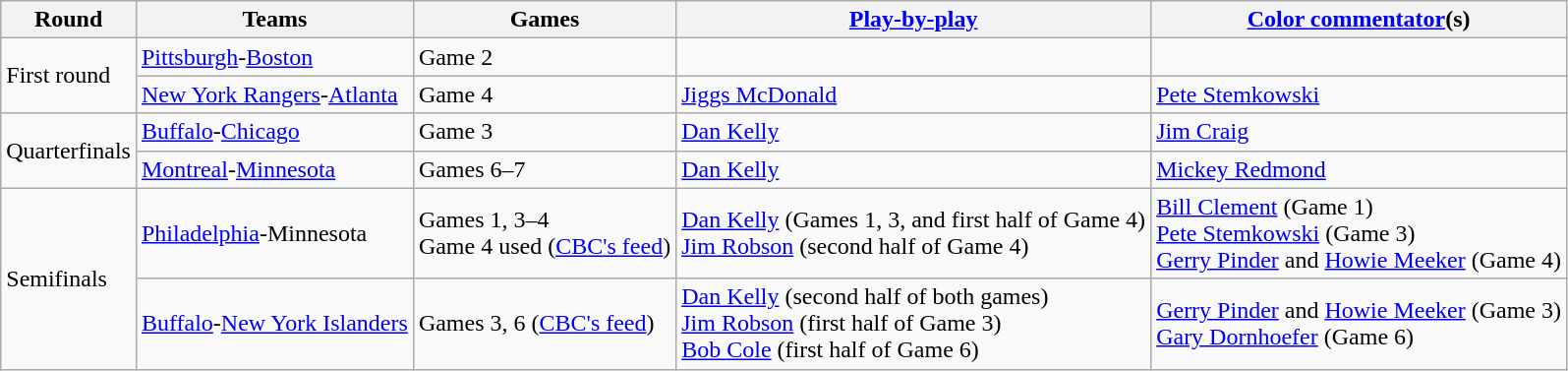<table class="wikitable">
<tr>
<th>Round</th>
<th>Teams</th>
<th>Games</th>
<th><a href='#'>Play-by-play</a></th>
<th><a href='#'>Color commentator</a>(s)</th>
</tr>
<tr>
<td rowspan=2>First round</td>
<td><a href='#'>Pittsburgh</a>-<a href='#'>Boston</a></td>
<td>Game 2</td>
<td></td>
<td></td>
</tr>
<tr>
<td><a href='#'>New York Rangers</a>-<a href='#'>Atlanta</a></td>
<td>Game 4</td>
<td><a href='#'>Jiggs McDonald</a></td>
<td><a href='#'>Pete Stemkowski</a></td>
</tr>
<tr>
<td rowspan="2">Quarterfinals</td>
<td><a href='#'>Buffalo</a>-<a href='#'>Chicago</a></td>
<td>Game 3</td>
<td><a href='#'>Dan Kelly</a></td>
<td><a href='#'>Jim Craig</a></td>
</tr>
<tr>
<td><a href='#'>Montreal</a>-<a href='#'>Minnesota</a></td>
<td>Games 6–7</td>
<td><a href='#'>Dan Kelly</a></td>
<td><a href='#'>Mickey Redmond</a></td>
</tr>
<tr>
<td rowspan="2">Semifinals</td>
<td><a href='#'>Philadelphia</a>-Minnesota</td>
<td>Games 1, 3–4<br>Game 4 used (<a href='#'>CBC's feed</a>)</td>
<td><a href='#'>Dan Kelly</a> (Games 1, 3, and first half of Game 4)<br><a href='#'>Jim Robson</a> (second half of Game 4)</td>
<td><a href='#'>Bill Clement</a> (Game 1)<br><a href='#'>Pete Stemkowski</a> (Game 3)<br><a href='#'>Gerry Pinder</a> and <a href='#'>Howie Meeker</a> (Game 4)</td>
</tr>
<tr>
<td><a href='#'>Buffalo</a>-<a href='#'>New York Islanders</a></td>
<td>Games 3, 6 (<a href='#'>CBC's feed</a>)</td>
<td><a href='#'>Dan Kelly</a> (second half of both games)<br><a href='#'>Jim Robson</a> (first half of Game 3)<br><a href='#'>Bob Cole</a> (first half of Game 6)</td>
<td><a href='#'>Gerry Pinder</a> and <a href='#'>Howie Meeker</a> (Game 3)<br><a href='#'>Gary Dornhoefer</a> (Game 6)</td>
</tr>
</table>
